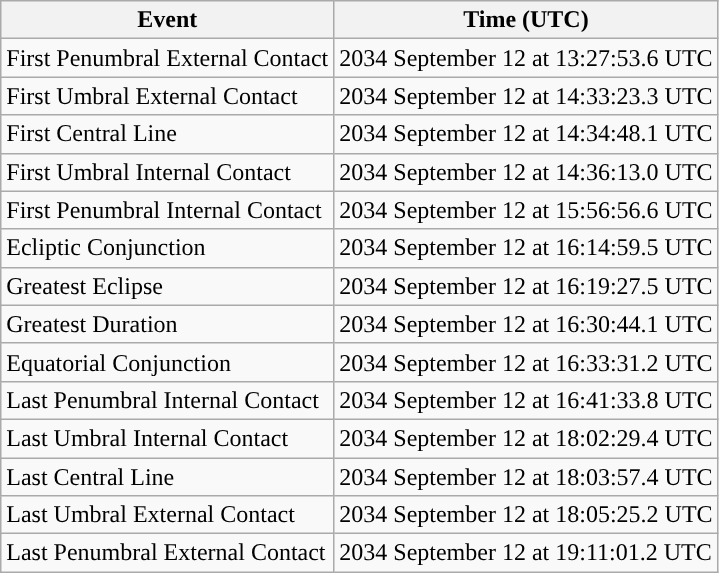<table class="wikitable">
<tr>
<th>Event</th>
<th>Time (UTC)</th>
</tr>
<tr>
<td>First Penumbral External Contact</td>
<td>2034 September 12 at 13:27:53.6 UTC</td>
</tr>
<tr>
<td>First Umbral External Contact</td>
<td>2034 September 12 at 14:33:23.3 UTC</td>
</tr>
<tr>
<td>First Central Line</td>
<td>2034 September 12 at 14:34:48.1 UTC</td>
</tr>
<tr>
<td>First Umbral Internal Contact</td>
<td>2034 September 12 at 14:36:13.0 UTC</td>
</tr>
<tr>
<td>First Penumbral Internal Contact</td>
<td>2034 September 12 at 15:56:56.6 UTC</td>
</tr>
<tr>
<td>Ecliptic Conjunction</td>
<td>2034 September 12 at 16:14:59.5 UTC</td>
</tr>
<tr>
<td>Greatest Eclipse</td>
<td>2034 September 12 at 16:19:27.5 UTC</td>
</tr>
<tr>
<td>Greatest Duration</td>
<td>2034 September 12 at 16:30:44.1 UTC</td>
</tr>
<tr>
<td>Equatorial Conjunction</td>
<td>2034 September 12 at 16:33:31.2 UTC</td>
</tr>
<tr>
<td>Last Penumbral Internal Contact</td>
<td>2034 September 12 at 16:41:33.8 UTC</td>
</tr>
<tr>
<td>Last Umbral Internal Contact</td>
<td>2034 September 12 at 18:02:29.4 UTC</td>
</tr>
<tr>
<td>Last Central Line</td>
<td>2034 September 12 at 18:03:57.4 UTC</td>
</tr>
<tr>
<td>Last Umbral External Contact</td>
<td>2034 September 12 at 18:05:25.2 UTC</td>
</tr>
<tr>
<td>Last Penumbral External Contact</td>
<td>2034 September 12 at 19:11:01.2 UTC</td>
</tr>
</table>
